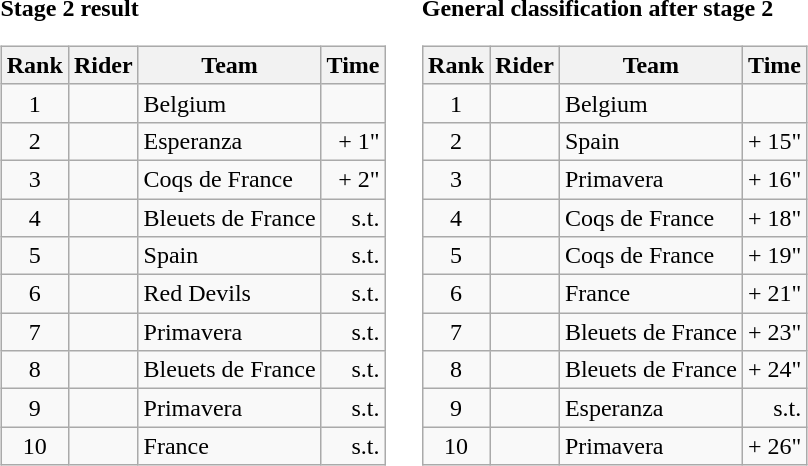<table>
<tr>
<td><strong>Stage 2 result</strong><br><table class="wikitable">
<tr>
<th scope="col">Rank</th>
<th scope="col">Rider</th>
<th scope="col">Team</th>
<th scope="col">Time</th>
</tr>
<tr>
<td style="text-align:center;">1</td>
<td></td>
<td>Belgium</td>
<td style="text-align:right;"></td>
</tr>
<tr>
<td style="text-align:center;">2</td>
<td></td>
<td>Esperanza</td>
<td style="text-align:right;">+ 1"</td>
</tr>
<tr>
<td style="text-align:center;">3</td>
<td></td>
<td>Coqs de France</td>
<td style="text-align:right;">+ 2"</td>
</tr>
<tr>
<td style="text-align:center;">4</td>
<td></td>
<td>Bleuets de France</td>
<td style="text-align:right;">s.t.</td>
</tr>
<tr>
<td style="text-align:center;">5</td>
<td></td>
<td>Spain</td>
<td style="text-align:right;">s.t.</td>
</tr>
<tr>
<td style="text-align:center;">6</td>
<td></td>
<td>Red Devils</td>
<td style="text-align:right;">s.t.</td>
</tr>
<tr>
<td style="text-align:center;">7</td>
<td></td>
<td>Primavera</td>
<td style="text-align:right;">s.t.</td>
</tr>
<tr>
<td style="text-align:center;">8</td>
<td></td>
<td>Bleuets de France</td>
<td style="text-align:right;">s.t.</td>
</tr>
<tr>
<td style="text-align:center;">9</td>
<td></td>
<td>Primavera</td>
<td style="text-align:right;">s.t.</td>
</tr>
<tr>
<td style="text-align:center;">10</td>
<td></td>
<td>France</td>
<td style="text-align:right;">s.t.</td>
</tr>
</table>
</td>
<td></td>
<td><strong>General classification after stage 2</strong><br><table class="wikitable">
<tr>
<th scope="col">Rank</th>
<th scope="col">Rider</th>
<th scope="col">Team</th>
<th scope="col">Time</th>
</tr>
<tr>
<td style="text-align:center;">1</td>
<td></td>
<td>Belgium</td>
<td style="text-align:right;"></td>
</tr>
<tr>
<td style="text-align:center;">2</td>
<td></td>
<td>Spain</td>
<td style="text-align:right;">+ 15"</td>
</tr>
<tr>
<td style="text-align:center;">3</td>
<td></td>
<td>Primavera</td>
<td style="text-align:right;">+ 16"</td>
</tr>
<tr>
<td style="text-align:center;">4</td>
<td></td>
<td>Coqs de France</td>
<td style="text-align:right;">+ 18"</td>
</tr>
<tr>
<td style="text-align:center;">5</td>
<td></td>
<td>Coqs de France</td>
<td style="text-align:right;">+ 19"</td>
</tr>
<tr>
<td style="text-align:center;">6</td>
<td></td>
<td>France</td>
<td style="text-align:right;">+ 21"</td>
</tr>
<tr>
<td style="text-align:center;">7</td>
<td></td>
<td>Bleuets de France</td>
<td style="text-align:right;">+ 23"</td>
</tr>
<tr>
<td style="text-align:center;">8</td>
<td></td>
<td>Bleuets de France</td>
<td style="text-align:right;">+ 24"</td>
</tr>
<tr>
<td style="text-align:center;">9</td>
<td></td>
<td>Esperanza</td>
<td style="text-align:right;">s.t.</td>
</tr>
<tr>
<td style="text-align:center;">10</td>
<td></td>
<td>Primavera</td>
<td style="text-align:right;">+ 26"</td>
</tr>
</table>
</td>
</tr>
</table>
